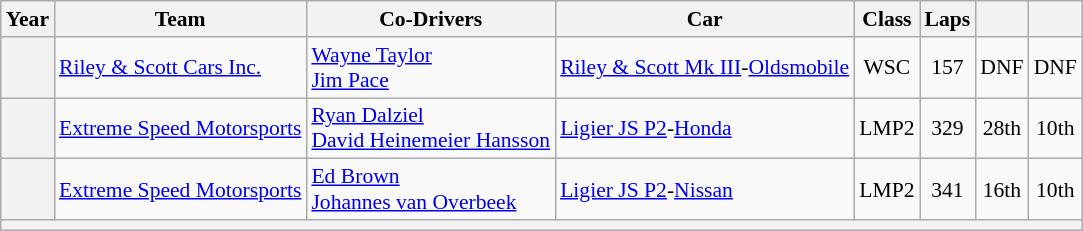<table class="wikitable" style="text-align:center; font-size:90%">
<tr>
<th>Year</th>
<th>Team</th>
<th>Co-Drivers</th>
<th>Car</th>
<th>Class</th>
<th>Laps</th>
<th></th>
<th></th>
</tr>
<tr>
<th></th>
<td align="left"> <a href='#'>Riley & Scott Cars Inc.</a></td>
<td align="left"> <a href='#'>Wayne Taylor</a><br> <a href='#'>Jim Pace</a></td>
<td align="left"><a href='#'>Riley & Scott Mk III</a>-<a href='#'>Oldsmobile</a></td>
<td>WSC</td>
<td>157</td>
<td>DNF</td>
<td>DNF</td>
</tr>
<tr>
<th></th>
<td align="left"> <a href='#'>Extreme Speed Motorsports</a></td>
<td align="left"> <a href='#'>Ryan Dalziel</a><br> <a href='#'>David Heinemeier Hansson</a></td>
<td align="left"><a href='#'>Ligier JS P2</a>-<a href='#'>Honda</a></td>
<td>LMP2</td>
<td>329</td>
<td>28th</td>
<td>10th</td>
</tr>
<tr>
<th></th>
<td align="left"> <a href='#'>Extreme Speed Motorsports</a></td>
<td align="left"> <a href='#'>Ed Brown</a><br> <a href='#'>Johannes van Overbeek</a></td>
<td align="left"><a href='#'>Ligier JS P2</a>-<a href='#'>Nissan</a></td>
<td>LMP2</td>
<td>341</td>
<td>16th</td>
<td>10th</td>
</tr>
<tr>
<th colspan="8"></th>
</tr>
</table>
